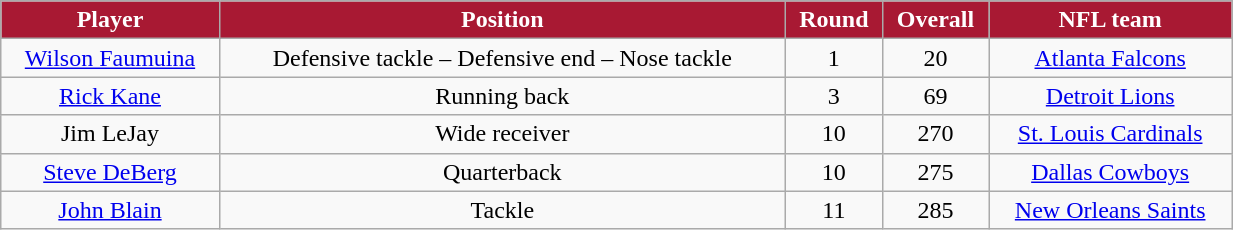<table class="wikitable" width="65%">
<tr align="center" style="background:#A81933;color:#FFFFFF;">
<td><strong>Player</strong></td>
<td><strong>Position</strong></td>
<td><strong>Round</strong></td>
<td><strong>Overall</strong></td>
<td><strong>NFL team</strong></td>
</tr>
<tr align="center" bgcolor="">
<td><a href='#'>Wilson Faumuina</a></td>
<td>Defensive tackle – Defensive end – Nose tackle</td>
<td>1</td>
<td>20</td>
<td><a href='#'>Atlanta Falcons</a></td>
</tr>
<tr align="center" bgcolor="">
<td><a href='#'>Rick Kane</a></td>
<td>Running back</td>
<td>3</td>
<td>69</td>
<td><a href='#'>Detroit Lions</a></td>
</tr>
<tr align="center" bgcolor="">
<td>Jim LeJay</td>
<td>Wide receiver</td>
<td>10</td>
<td>270</td>
<td><a href='#'>St. Louis Cardinals</a></td>
</tr>
<tr align="center" bgcolor="">
<td><a href='#'>Steve DeBerg</a></td>
<td>Quarterback</td>
<td>10</td>
<td>275</td>
<td><a href='#'>Dallas Cowboys</a></td>
</tr>
<tr align="center" bgcolor="">
<td><a href='#'>John Blain</a></td>
<td>Tackle</td>
<td>11</td>
<td>285</td>
<td><a href='#'>New Orleans Saints</a></td>
</tr>
</table>
